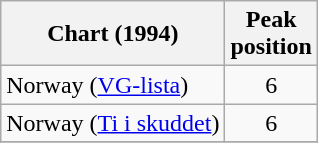<table class="wikitable sortable">
<tr>
<th>Chart (1994)</th>
<th>Peak<br>position</th>
</tr>
<tr>
<td>Norway (<a href='#'>VG-lista</a>)</td>
<td align="center">6</td>
</tr>
<tr>
<td>Norway (<a href='#'>Ti i skuddet</a>)</td>
<td align="center">6</td>
</tr>
<tr>
</tr>
</table>
